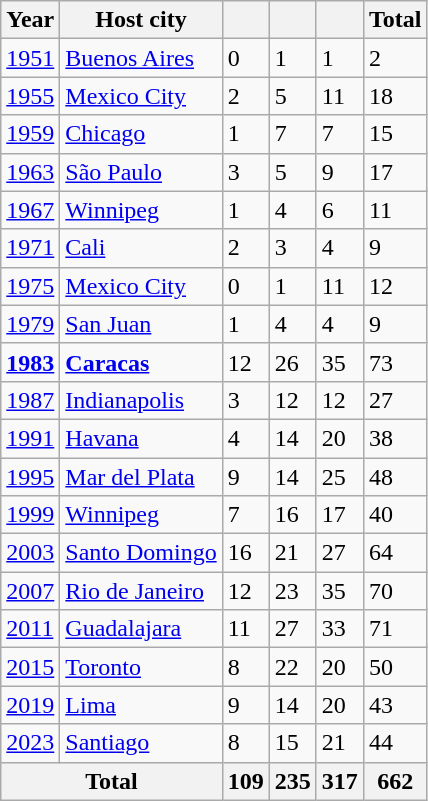<table class="wikitable sortable">
<tr>
<th>Year</th>
<th>Host city</th>
<th></th>
<th></th>
<th></th>
<th>Total</th>
</tr>
<tr>
<td><a href='#'>1951</a></td>
<td><a href='#'>Buenos Aires</a></td>
<td>0</td>
<td>1</td>
<td>1</td>
<td>2</td>
</tr>
<tr>
<td><a href='#'>1955</a></td>
<td><a href='#'>Mexico City</a></td>
<td>2</td>
<td>5</td>
<td>11</td>
<td>18</td>
</tr>
<tr>
<td><a href='#'>1959</a></td>
<td><a href='#'>Chicago</a></td>
<td>1</td>
<td>7</td>
<td>7</td>
<td>15</td>
</tr>
<tr>
<td><a href='#'>1963</a></td>
<td><a href='#'>São Paulo</a></td>
<td>3</td>
<td>5</td>
<td>9</td>
<td>17</td>
</tr>
<tr>
<td><a href='#'>1967</a></td>
<td><a href='#'>Winnipeg</a></td>
<td>1</td>
<td>4</td>
<td>6</td>
<td>11</td>
</tr>
<tr>
<td><a href='#'>1971</a></td>
<td><a href='#'>Cali</a></td>
<td>2</td>
<td>3</td>
<td>4</td>
<td>9</td>
</tr>
<tr>
<td><a href='#'>1975</a></td>
<td><a href='#'>Mexico City</a></td>
<td>0</td>
<td>1</td>
<td>11</td>
<td>12</td>
</tr>
<tr>
<td><a href='#'>1979</a></td>
<td><a href='#'>San Juan</a></td>
<td>1</td>
<td>4</td>
<td>4</td>
<td>9</td>
</tr>
<tr>
<td><strong><a href='#'>1983</a></strong></td>
<td><strong><a href='#'>Caracas</a></strong></td>
<td>12</td>
<td>26</td>
<td>35</td>
<td>73</td>
</tr>
<tr>
<td><a href='#'>1987</a></td>
<td><a href='#'>Indianapolis</a></td>
<td>3</td>
<td>12</td>
<td>12</td>
<td>27</td>
</tr>
<tr>
<td><a href='#'>1991</a></td>
<td><a href='#'>Havana</a></td>
<td>4</td>
<td>14</td>
<td>20</td>
<td>38</td>
</tr>
<tr>
<td><a href='#'>1995</a></td>
<td><a href='#'>Mar del Plata</a></td>
<td>9</td>
<td>14</td>
<td>25</td>
<td>48</td>
</tr>
<tr>
<td><a href='#'>1999</a></td>
<td><a href='#'>Winnipeg</a></td>
<td>7</td>
<td>16</td>
<td>17</td>
<td>40</td>
</tr>
<tr>
<td><a href='#'>2003</a></td>
<td><a href='#'>Santo Domingo</a></td>
<td>16</td>
<td>21</td>
<td>27</td>
<td>64</td>
</tr>
<tr>
<td><a href='#'>2007</a></td>
<td><a href='#'>Rio de Janeiro</a></td>
<td>12</td>
<td>23</td>
<td>35</td>
<td>70</td>
</tr>
<tr>
<td><a href='#'>2011</a></td>
<td><a href='#'>Guadalajara</a></td>
<td>11</td>
<td>27</td>
<td>33</td>
<td>71</td>
</tr>
<tr>
<td><a href='#'>2015</a></td>
<td><a href='#'>Toronto</a></td>
<td>8</td>
<td>22</td>
<td>20</td>
<td>50</td>
</tr>
<tr>
<td><a href='#'>2019</a></td>
<td><a href='#'>Lima</a></td>
<td>9</td>
<td>14</td>
<td>20</td>
<td>43</td>
</tr>
<tr>
<td><a href='#'>2023</a></td>
<td><a href='#'>Santiago</a></td>
<td>8</td>
<td>15</td>
<td>21</td>
<td>44</td>
</tr>
<tr>
<th colspan="2">Total</th>
<th>109</th>
<th>235</th>
<th>317</th>
<th>662</th>
</tr>
</table>
